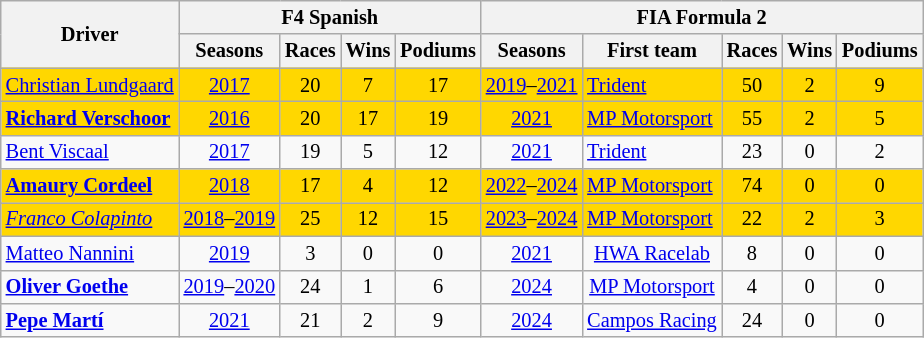<table class="wikitable sortable" style="font-size:85%; text-align:center">
<tr>
<th rowspan="2">Driver</th>
<th colspan="4">F4 Spanish</th>
<th colspan="5">FIA Formula 2</th>
</tr>
<tr>
<th>Seasons</th>
<th>Races</th>
<th>Wins</th>
<th>Podiums</th>
<th>Seasons</th>
<th>First team</th>
<th>Races</th>
<th>Wins</th>
<th>Podiums</th>
</tr>
<tr style="background:gold;">
<td align="left"> <a href='#'>Christian Lundgaard</a></td>
<td><a href='#'>2017</a></td>
<td>20</td>
<td>7</td>
<td>17</td>
<td><a href='#'>2019</a>–<a href='#'>2021</a></td>
<td align="left"><a href='#'>Trident</a></td>
<td>50</td>
<td>2</td>
<td>9</td>
</tr>
<tr style="background:gold;">
<td align="left"><strong> <a href='#'>Richard Verschoor</a></strong></td>
<td><a href='#'>2016</a></td>
<td>20</td>
<td>17</td>
<td>19</td>
<td><a href='#'>2021</a></td>
<td align="left"><a href='#'>MP Motorsport</a></td>
<td>55</td>
<td>2</td>
<td>5</td>
</tr>
<tr>
<td align="left"> <a href='#'>Bent Viscaal</a></td>
<td><a href='#'>2017</a></td>
<td>19</td>
<td>5</td>
<td>12</td>
<td><a href='#'>2021</a></td>
<td align="left"><a href='#'>Trident</a></td>
<td>23</td>
<td>0</td>
<td>2</td>
</tr>
<tr style="background:gold;">
<td align="left"> <strong><a href='#'>Amaury Cordeel</a></strong></td>
<td><a href='#'>2018</a></td>
<td>17</td>
<td>4</td>
<td>12</td>
<td><a href='#'>2022</a>–<a href='#'>2024</a></td>
<td align="left"><a href='#'>MP Motorsport</a></td>
<td>74</td>
<td>0</td>
<td>0</td>
</tr>
<tr style="background:gold;">
<td align="left"> <em><a href='#'>Franco Colapinto</a></em></td>
<td><a href='#'>2018</a>–<a href='#'>2019</a></td>
<td>25</td>
<td>12</td>
<td>15</td>
<td><a href='#'>2023</a>–<a href='#'>2024</a></td>
<td align="left"><a href='#'>MP Motorsport</a></td>
<td>22</td>
<td>2</td>
<td>3</td>
</tr>
<tr>
<td align="left"><strong></strong> <a href='#'>Matteo Nannini</a></td>
<td><a href='#'>2019</a></td>
<td>3</td>
<td>0</td>
<td>0</td>
<td><a href='#'>2021</a></td>
<td><a href='#'>HWA Racelab</a></td>
<td>8</td>
<td>0</td>
<td>0</td>
</tr>
<tr>
<td align="left"><strong></strong> <a href='#'><strong>Oliver Goethe</strong></a></td>
<td><a href='#'>2019</a>–<a href='#'>2020</a></td>
<td>24</td>
<td>1</td>
<td>6</td>
<td><a href='#'>2024</a></td>
<td><a href='#'>MP Motorsport</a></td>
<td>4</td>
<td>0</td>
<td>0</td>
</tr>
<tr>
<td align="left"> <strong><a href='#'>Pepe Martí</a></strong></td>
<td><a href='#'>2021</a></td>
<td>21</td>
<td>2</td>
<td>9</td>
<td><a href='#'>2024</a></td>
<td><a href='#'>Campos Racing</a></td>
<td>24</td>
<td>0</td>
<td>0</td>
</tr>
</table>
